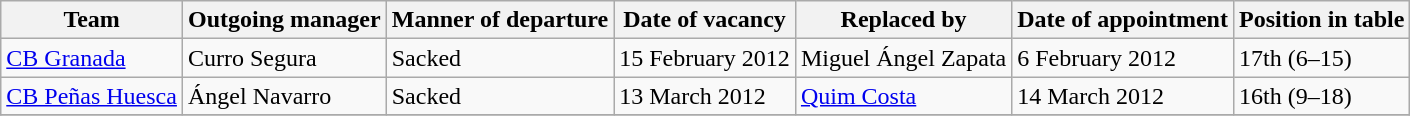<table class="wikitable sortable">
<tr>
<th>Team</th>
<th>Outgoing manager</th>
<th>Manner of departure</th>
<th>Date of vacancy</th>
<th>Replaced by</th>
<th>Date of appointment</th>
<th>Position in table</th>
</tr>
<tr>
<td><a href='#'>CB Granada</a></td>
<td> Curro Segura</td>
<td>Sacked</td>
<td>15 February 2012</td>
<td> Miguel Ángel Zapata</td>
<td>6 February 2012</td>
<td>17th (6–15)</td>
</tr>
<tr>
<td><a href='#'>CB Peñas Huesca</a></td>
<td> Ángel Navarro</td>
<td>Sacked</td>
<td>13 March 2012</td>
<td> <a href='#'>Quim Costa</a></td>
<td>14 March 2012</td>
<td>16th (9–18)</td>
</tr>
<tr>
</tr>
</table>
